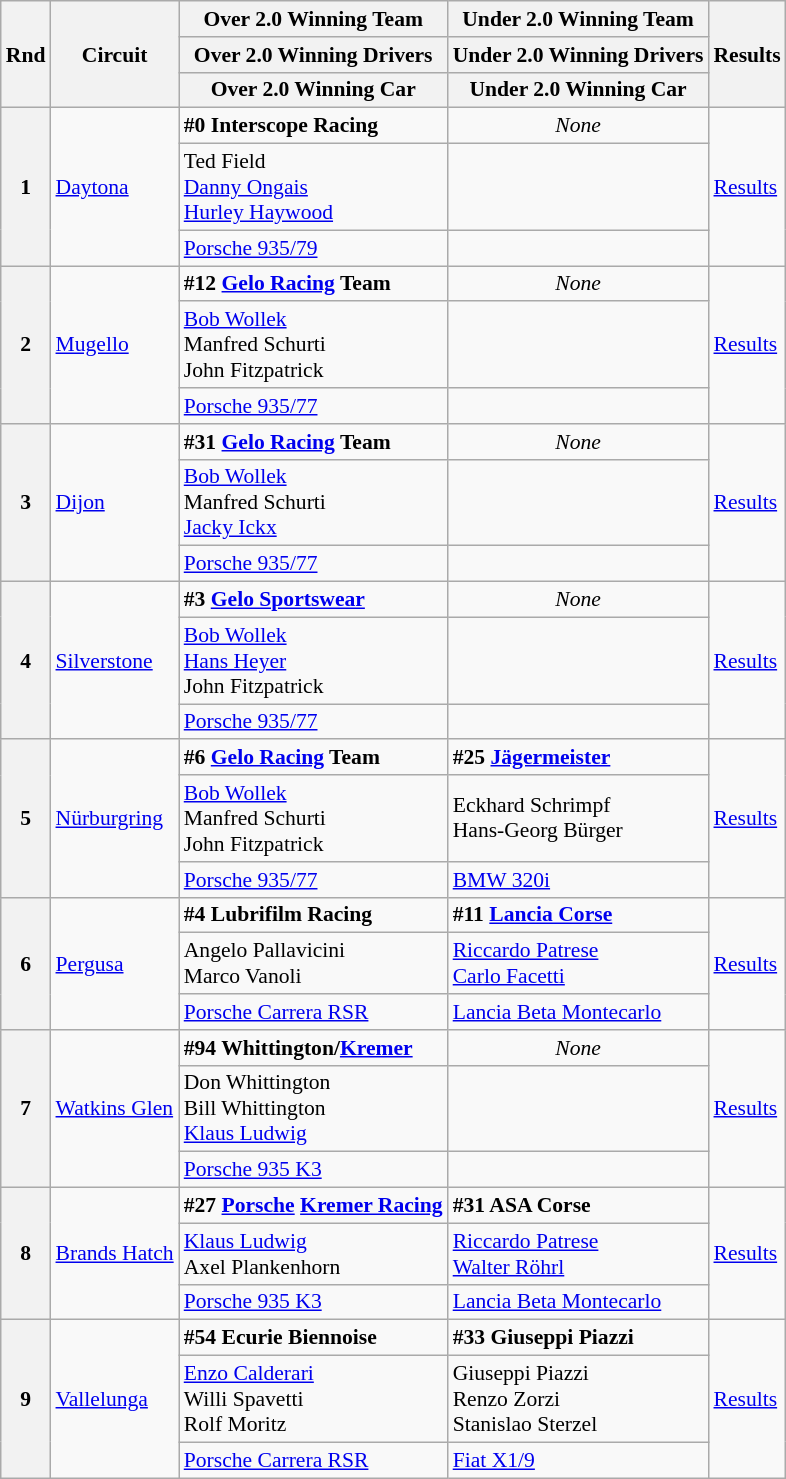<table class="wikitable" style="font-size: 90%;">
<tr>
<th rowspan=3>Rnd</th>
<th rowspan=3>Circuit</th>
<th>Over 2.0 Winning Team</th>
<th>Under 2.0 Winning Team</th>
<th rowspan=3>Results</th>
</tr>
<tr>
<th>Over 2.0 Winning Drivers</th>
<th>Under 2.0 Winning Drivers</th>
</tr>
<tr>
<th>Over 2.0 Winning Car </th>
<th>Under 2.0 Winning Car </th>
</tr>
<tr>
<th rowspan=3>1</th>
<td rowspan=3><a href='#'>Daytona</a></td>
<td> <strong>#0 Interscope Racing</strong></td>
<td align=center><em>None</em></td>
<td rowspan=3><a href='#'>Results</a></td>
</tr>
<tr>
<td> Ted Field<br> <a href='#'>Danny Ongais</a><br> <a href='#'>Hurley Haywood</a></td>
<td></td>
</tr>
<tr>
<td> <a href='#'>Porsche 935/79</a></td>
<td></td>
</tr>
<tr>
<th rowspan=3>2</th>
<td rowspan=3><a href='#'>Mugello</a></td>
<td> <strong>#12 <a href='#'>Gelo Racing</a> Team</strong></td>
<td align=center><em>None</em></td>
<td rowspan=3><a href='#'>Results</a></td>
</tr>
<tr>
<td> <a href='#'>Bob Wollek</a><br> Manfred Schurti<br> John Fitzpatrick</td>
<td></td>
</tr>
<tr>
<td> <a href='#'>Porsche 935/77</a></td>
<td></td>
</tr>
<tr>
<th rowspan=3>3</th>
<td rowspan=3><a href='#'>Dijon</a></td>
<td> <strong>#31 <a href='#'>Gelo Racing</a> Team</strong></td>
<td align=center><em>None</em></td>
<td rowspan=3><a href='#'>Results</a></td>
</tr>
<tr>
<td> <a href='#'>Bob Wollek</a><br> Manfred Schurti<br> <a href='#'>Jacky Ickx</a></td>
<td></td>
</tr>
<tr>
<td> <a href='#'>Porsche 935/77</a></td>
<td></td>
</tr>
<tr>
<th rowspan=3>4</th>
<td rowspan=3><a href='#'>Silverstone</a></td>
<td> <strong>#3 <a href='#'>Gelo Sportswear</a></strong></td>
<td align=center><em>None</em></td>
<td rowspan=3><a href='#'>Results</a></td>
</tr>
<tr>
<td> <a href='#'>Bob Wollek</a><br> <a href='#'>Hans Heyer</a><br> John Fitzpatrick</td>
<td></td>
</tr>
<tr>
<td> <a href='#'>Porsche 935/77</a></td>
<td></td>
</tr>
<tr>
<th rowspan=3>5</th>
<td rowspan=3><a href='#'>Nürburgring</a></td>
<td> <strong>#6 <a href='#'>Gelo Racing</a> Team</strong></td>
<td> <strong>#25 <a href='#'>Jägermeister</a></strong></td>
<td rowspan=3><a href='#'>Results</a></td>
</tr>
<tr>
<td> <a href='#'>Bob Wollek</a><br> Manfred Schurti<br> John Fitzpatrick</td>
<td> Eckhard Schrimpf<br> Hans-Georg Bürger</td>
</tr>
<tr>
<td> <a href='#'>Porsche 935/77</a></td>
<td> <a href='#'>BMW 320i</a></td>
</tr>
<tr>
<th rowspan=3>6</th>
<td rowspan=3><a href='#'>Pergusa</a></td>
<td> <strong>#4 Lubrifilm Racing</strong></td>
<td> <strong>#11 <a href='#'>Lancia Corse</a></strong></td>
<td rowspan=3><a href='#'>Results</a></td>
</tr>
<tr>
<td> Angelo Pallavicini<br> Marco Vanoli</td>
<td> <a href='#'>Riccardo Patrese</a><br> <a href='#'>Carlo Facetti</a></td>
</tr>
<tr>
<td> <a href='#'>Porsche Carrera RSR</a></td>
<td> <a href='#'>Lancia Beta Montecarlo</a></td>
</tr>
<tr>
<th rowspan=3>7</th>
<td rowspan=3><a href='#'>Watkins Glen</a></td>
<td> <strong>#94 Whittington/<a href='#'>Kremer</a></strong></td>
<td align=center><em>None</em></td>
<td rowspan=3><a href='#'>Results</a></td>
</tr>
<tr>
<td> Don Whittington<br> Bill Whittington<br> <a href='#'>Klaus Ludwig</a></td>
<td></td>
</tr>
<tr>
<td> <a href='#'>Porsche 935 K3</a></td>
<td></td>
</tr>
<tr>
<th rowspan=3>8</th>
<td rowspan=3><a href='#'>Brands Hatch</a></td>
<td> <strong>#27 <a href='#'>Porsche</a> <a href='#'>Kremer Racing</a></strong></td>
<td> <strong>#31 ASA Corse</strong></td>
<td rowspan=3><a href='#'>Results</a></td>
</tr>
<tr>
<td> <a href='#'>Klaus Ludwig</a><br> Axel Plankenhorn</td>
<td> <a href='#'>Riccardo Patrese</a><br> <a href='#'>Walter Röhrl</a></td>
</tr>
<tr>
<td> <a href='#'>Porsche 935 K3</a></td>
<td> <a href='#'>Lancia Beta Montecarlo</a></td>
</tr>
<tr>
<th rowspan=3>9</th>
<td rowspan=3><a href='#'>Vallelunga</a></td>
<td> <strong>#54 Ecurie Biennoise</strong></td>
<td> <strong>#33 Giuseppi Piazzi</strong></td>
<td rowspan=3><a href='#'>Results</a></td>
</tr>
<tr>
<td> <a href='#'>Enzo Calderari</a><br> Willi Spavetti<br> Rolf Moritz</td>
<td> Giuseppi Piazzi<br> Renzo Zorzi<br> Stanislao Sterzel</td>
</tr>
<tr>
<td> <a href='#'>Porsche Carrera RSR</a></td>
<td> <a href='#'>Fiat X1/9</a></td>
</tr>
</table>
